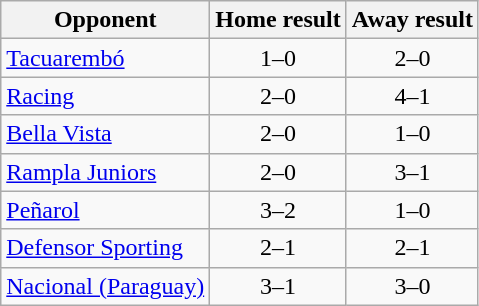<table class="wikitable">
<tr>
<th>Opponent</th>
<th>Home result</th>
<th>Away result</th>
</tr>
<tr>
<td><a href='#'>Tacuarembó</a></td>
<td align=center>1–0</td>
<td align=center>2–0</td>
</tr>
<tr>
<td><a href='#'>Racing</a></td>
<td align=center>2–0</td>
<td align=center>4–1</td>
</tr>
<tr>
<td><a href='#'>Bella Vista</a></td>
<td align=center>2–0</td>
<td align=center>1–0</td>
</tr>
<tr>
<td><a href='#'>Rampla Juniors</a></td>
<td align=center>2–0</td>
<td align=center>3–1</td>
</tr>
<tr>
<td><a href='#'>Peñarol</a></td>
<td align=center>3–2</td>
<td align=center>1–0</td>
</tr>
<tr>
<td><a href='#'>Defensor Sporting</a></td>
<td align=center>2–1</td>
<td align=center>2–1</td>
</tr>
<tr>
<td><a href='#'>Nacional (Paraguay)</a></td>
<td align=center>3–1</td>
<td align=center>3–0</td>
</tr>
</table>
